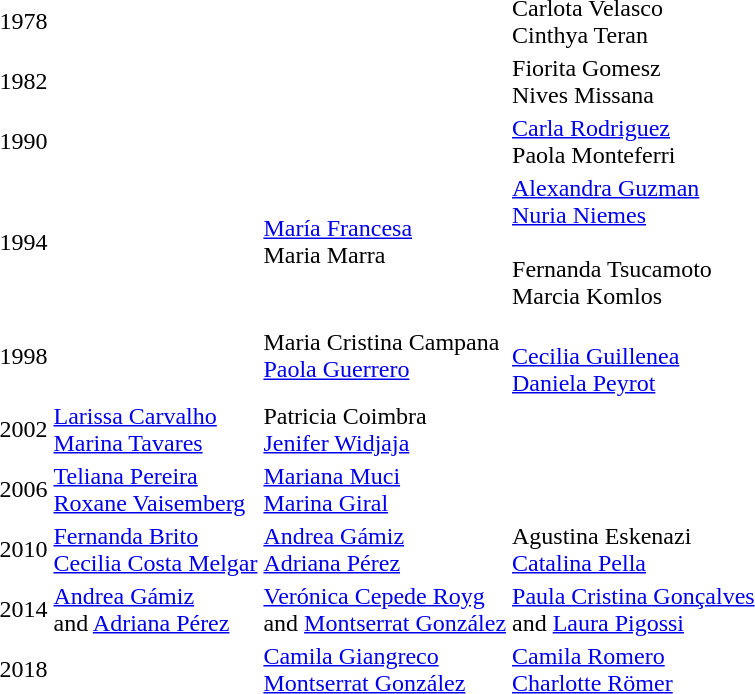<table>
<tr>
<td>1978</td>
<td></td>
<td></td>
<td>Carlota Velasco<br>Cinthya Teran<br></td>
</tr>
<tr>
<td>1982</td>
<td></td>
<td></td>
<td>Fiorita Gomesz<br>Nives Missana<br></td>
</tr>
<tr>
<td>1990</td>
<td></td>
<td></td>
<td><a href='#'>Carla Rodriguez</a><br>Paola Monteferri<br></td>
</tr>
<tr>
<td>1994</td>
<td></td>
<td><a href='#'>María Francesa</a><br>Maria Marra<br></td>
<td><a href='#'>Alexandra Guzman</a><br><a href='#'>Nuria Niemes</a><br><br>Fernanda Tsucamoto<br>Marcia Komlos<br></td>
</tr>
<tr>
<td>1998</td>
<td></td>
<td>Maria Cristina Campana<br><a href='#'>Paola Guerrero</a><br></td>
<td><br><a href='#'>Cecilia Guillenea</a><br><a href='#'>Daniela Peyrot</a><br></td>
</tr>
<tr>
<td>2002</td>
<td><a href='#'>Larissa Carvalho</a><br><a href='#'>Marina Tavares</a><br></td>
<td>Patricia Coimbra<br><a href='#'>Jenifer Widjaja</a><br></td>
<td></td>
</tr>
<tr>
<td>2006</td>
<td><a href='#'>Teliana Pereira</a><br><a href='#'>Roxane Vaisemberg</a><br></td>
<td><a href='#'>Mariana Muci</a><br><a href='#'>Marina Giral</a><br></td>
<td></td>
</tr>
<tr>
<td>2010<br></td>
<td><a href='#'>Fernanda Brito</a><br><a href='#'>Cecilia Costa Melgar</a><br></td>
<td><a href='#'>Andrea Gámiz</a><br><a href='#'>Adriana Pérez</a><br></td>
<td>Agustina Eskenazi<br><a href='#'>Catalina Pella</a><br></td>
</tr>
<tr>
<td>2014<br></td>
<td><a href='#'>Andrea Gámiz</a> <br>and <a href='#'>Adriana Pérez</a><br></td>
<td><a href='#'>Verónica Cepede Royg</a> <br>and <a href='#'>Montserrat González</a><br></td>
<td><a href='#'>Paula Cristina Gonçalves</a> <br>and <a href='#'>Laura Pigossi</a><br></td>
</tr>
<tr>
<td>2018<br></td>
<td></td>
<td><a href='#'>Camila Giangreco</a><br><a href='#'>Montserrat González</a><br></td>
<td><a href='#'>Camila Romero</a><br><a href='#'>Charlotte Römer</a><br></td>
</tr>
</table>
